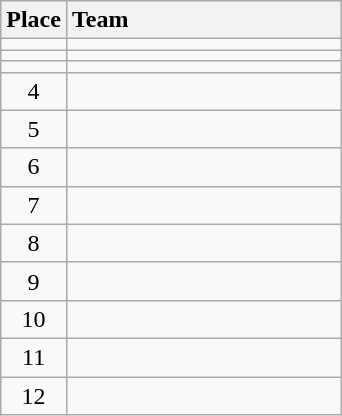<table class="wikitable" style="text-align:center; padding-bottom:0;">
<tr>
<th>Place</th>
<th style="width:11em; text-align:left;">Team</th>
</tr>
<tr>
<td></td>
<td align=left></td>
</tr>
<tr>
<td></td>
<td align=left></td>
</tr>
<tr>
<td></td>
<td align=left></td>
</tr>
<tr>
<td>4</td>
<td align=left></td>
</tr>
<tr>
<td>5</td>
<td align=left></td>
</tr>
<tr>
<td>6</td>
<td align=left></td>
</tr>
<tr>
<td>7</td>
<td align=left></td>
</tr>
<tr>
<td>8</td>
<td align=left></td>
</tr>
<tr>
<td>9</td>
<td align=left></td>
</tr>
<tr>
<td>10</td>
<td align=left></td>
</tr>
<tr>
<td>11</td>
<td align=left></td>
</tr>
<tr>
<td>12</td>
<td align=left></td>
</tr>
</table>
